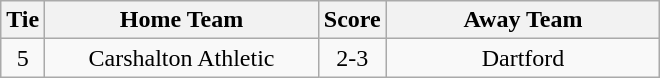<table class="wikitable" style="text-align:center;">
<tr>
<th width=20>Tie</th>
<th width=175>Home Team</th>
<th width=20>Score</th>
<th width=175>Away Team</th>
</tr>
<tr>
<td>5</td>
<td>Carshalton Athletic</td>
<td>2-3</td>
<td>Dartford</td>
</tr>
</table>
